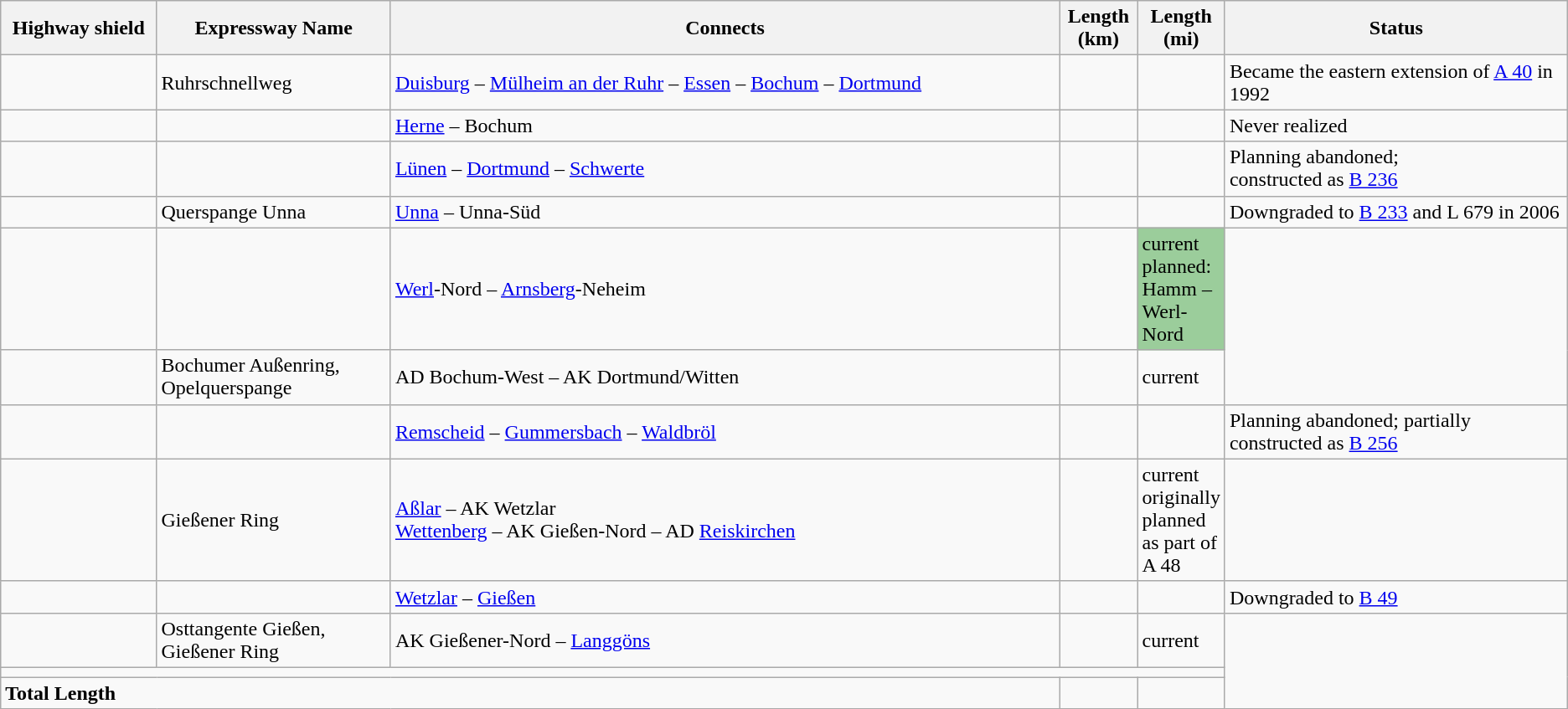<table class="wikitable">
<tr>
<th style="width:10%;">Highway shield</th>
<th style="width:15%;">Expressway Name</th>
<th style="width:43%;">Connects</th>
<th style="width:5%;">Length<br>(km)</th>
<th style="width:5%;">Length<br>(mi)</th>
<th style="width:25%;">Status<br></th>
</tr>
<tr>
<td></td>
<td>Ruhrschnellweg</td>
<td><a href='#'>Duisburg</a> – <a href='#'>Mülheim an der Ruhr</a> – <a href='#'>Essen</a> – <a href='#'>Bochum</a> – <a href='#'>Dortmund</a></td>
<td></td>
<td></td>
<td>Became the eastern extension of <a href='#'>A 40</a> in 1992<br></td>
</tr>
<tr>
<td></td>
<td></td>
<td><a href='#'>Herne</a> – Bochum</td>
<td></td>
<td></td>
<td>Never realized<br></td>
</tr>
<tr>
<td></td>
<td></td>
<td><a href='#'>Lünen</a> – <a href='#'>Dortmund</a> – <a href='#'>Schwerte</a></td>
<td></td>
<td></td>
<td>Planning abandoned;<br>constructed as <a href='#'>B 236</a><br></td>
</tr>
<tr>
<td></td>
<td>Querspange Unna</td>
<td><a href='#'>Unna</a> – Unna-Süd</td>
<td></td>
<td></td>
<td>Downgraded to <a href='#'>B 233</a> and L 679 in 2006<br></td>
</tr>
<tr>
<td></td>
<td></td>
<td><a href='#'>Werl</a>-Nord – <a href='#'>Arnsberg</a>-Neheim</td>
<td></td>
<td style="background-color:#9BCD9B">current<br>planned: Hamm – Werl-Nord
</td>
</tr>
<tr>
<td></td>
<td>Bochumer Außenring, Opelquerspange</td>
<td>AD Bochum-West – AK Dortmund/Witten</td>
<td></td>
<td>current<br></td>
</tr>
<tr>
<td></td>
<td></td>
<td><a href='#'>Remscheid</a> – <a href='#'>Gummersbach</a> – <a href='#'>Waldbröl</a></td>
<td></td>
<td></td>
<td>Planning abandoned; partially constructed as <a href='#'>B 256</a><br></td>
</tr>
<tr>
<td></td>
<td>Gießener Ring</td>
<td><a href='#'>Aßlar</a> – AK Wetzlar<br><a href='#'>Wettenberg</a> – AK Gießen-Nord – AD <a href='#'>Reiskirchen</a></td>
<td></td>
<td>current<br>originally planned as part of A 48<br></td>
</tr>
<tr>
<td></td>
<td></td>
<td><a href='#'>Wetzlar</a> – <a href='#'>Gießen</a></td>
<td></td>
<td></td>
<td>Downgraded to <a href='#'>B 49</a><br></td>
</tr>
<tr>
<td></td>
<td>Osttangente Gießen, Gießener Ring</td>
<td>AK Gießener-Nord – <a href='#'>Langgöns</a></td>
<td></td>
<td>current<br></td>
</tr>
<tr>
<td colspan="5"></td>
</tr>
<tr style="font-weight:bold;">
<td colspan="3">Total Length</td>
<td></td>
<td colspan="1"></td>
</tr>
</table>
